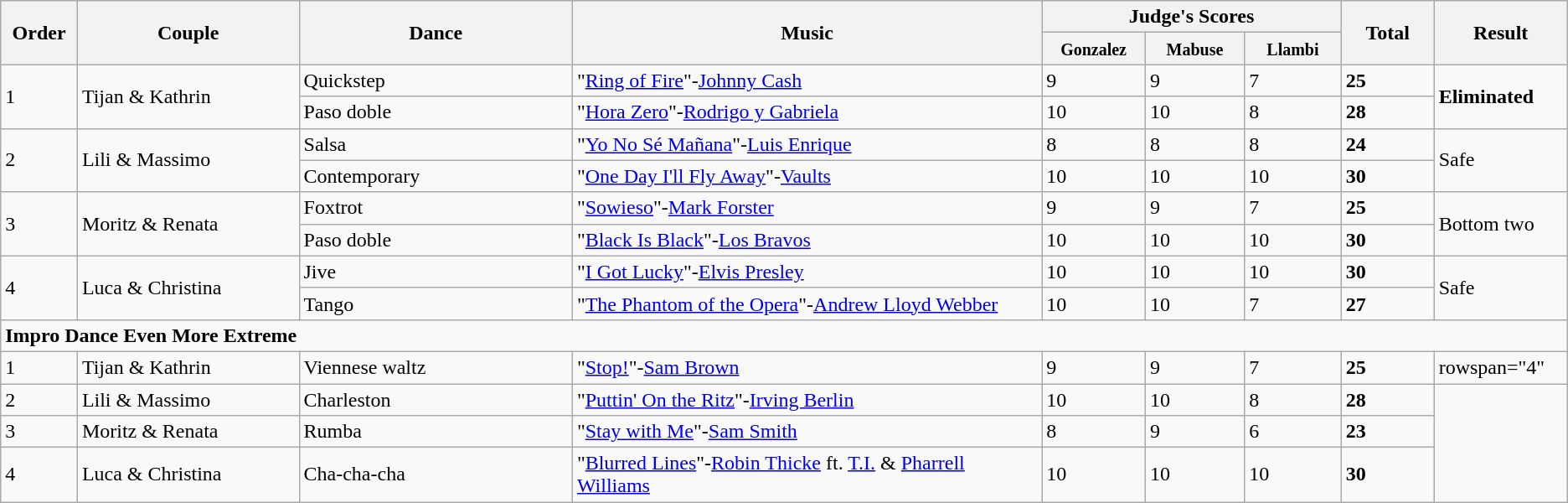<table class="wikitable sortable center">
<tr>
<th rowspan="2" style="width: 4em">Order</th>
<th rowspan="2" style="width: 17em">Couple</th>
<th rowspan="2" style="width: 20em">Dance</th>
<th rowspan="2" style="width: 40em">Music</th>
<th colspan="3">Judge's Scores</th>
<th rowspan="2" style="width: 6em">Total</th>
<th rowspan="2" style="width: 7em">Result</th>
</tr>
<tr>
<th style="width: 6em"><small>Gonzalez</small></th>
<th style="width: 6em"><small>Mabuse</small></th>
<th style="width: 6em"><small>Llambi</small></th>
</tr>
<tr>
<td rowspan="2">1</td>
<td rowspan="2">Tijan & Kathrin</td>
<td>Quickstep</td>
<td>"<a href='#'>Ring of Fire</a>"-<a href='#'>Johnny Cash</a></td>
<td>9</td>
<td>9</td>
<td>7</td>
<td><strong>25</strong></td>
<td rowspan="2"><strong>Eliminated</strong></td>
</tr>
<tr>
<td>Paso doble</td>
<td>"<a href='#'>Hora Zero</a>"-<a href='#'>Rodrigo y Gabriela</a></td>
<td>10</td>
<td>10</td>
<td>8</td>
<td><strong>28</strong></td>
</tr>
<tr>
<td rowspan="2">2</td>
<td rowspan="2">Lili & Massimo</td>
<td>Salsa</td>
<td>"<a href='#'>Yo No Sé Mañana</a>"-<a href='#'>Luis Enrique</a></td>
<td>8</td>
<td>8</td>
<td>8</td>
<td><strong>24</strong></td>
<td rowspan="2">Safe</td>
</tr>
<tr>
<td>Contemporary</td>
<td>"<a href='#'>One Day I'll Fly Away</a>"-<a href='#'>Vaults</a></td>
<td>10</td>
<td>10</td>
<td>10</td>
<td><strong>30</strong></td>
</tr>
<tr>
<td rowspan="2">3</td>
<td rowspan="2">Moritz & Renata</td>
<td>Foxtrot</td>
<td>"<a href='#'>Sowieso</a>"-<a href='#'>Mark Forster</a></td>
<td>9</td>
<td>9</td>
<td>7</td>
<td><strong>25</strong></td>
<td rowspan="2">Bottom two</td>
</tr>
<tr>
<td>Paso doble</td>
<td>"<a href='#'>Black Is Black</a>"-<a href='#'>Los Bravos</a></td>
<td>10</td>
<td>10</td>
<td>10</td>
<td><strong>30</strong></td>
</tr>
<tr>
<td rowspan="2">4</td>
<td rowspan="2">Luca & Christina</td>
<td>Jive</td>
<td>"<a href='#'>I Got Lucky</a>"-<a href='#'>Elvis Presley</a></td>
<td>10</td>
<td>10</td>
<td>10</td>
<td><strong>30</strong></td>
<td rowspan="2">Safe</td>
</tr>
<tr>
<td>Tango</td>
<td>"<a href='#'>The Phantom of the Opera</a>"-<a href='#'>Andrew Lloyd Webber</a></td>
<td>10</td>
<td>10</td>
<td>7</td>
<td><strong>27</strong></td>
</tr>
<tr>
<td colspan="9"><strong>Impro Dance Even More Extreme</strong></td>
</tr>
<tr>
<td>1</td>
<td>Tijan & Kathrin</td>
<td>Viennese waltz</td>
<td>"<a href='#'>Stop!</a>"-<a href='#'>Sam Brown</a></td>
<td>9</td>
<td>9</td>
<td>7</td>
<td><strong>25</strong></td>
<td>rowspan="4" </td>
</tr>
<tr>
<td>2</td>
<td>Lili & Massimo</td>
<td>Charleston</td>
<td>"<a href='#'>Puttin' On the Ritz</a>"-<a href='#'>Irving Berlin</a></td>
<td>10</td>
<td>10</td>
<td>8</td>
<td><strong>28</strong></td>
</tr>
<tr>
<td>3</td>
<td>Moritz & Renata</td>
<td>Rumba</td>
<td>"<a href='#'>Stay with Me</a>"-<a href='#'>Sam Smith</a></td>
<td>8</td>
<td>9</td>
<td>6</td>
<td><strong>23</strong></td>
</tr>
<tr>
<td>4</td>
<td>Luca & Christina</td>
<td>Cha-cha-cha</td>
<td>"<a href='#'>Blurred Lines</a>"-<a href='#'>Robin Thicke</a> ft. <a href='#'>T.I.</a> & <a href='#'>Pharrell Williams</a></td>
<td>10</td>
<td>10</td>
<td>10</td>
<td><strong>30</strong></td>
</tr>
</table>
